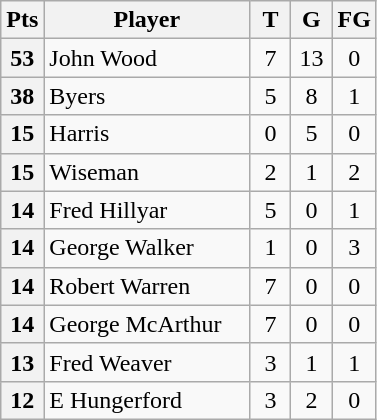<table class="wikitable" style="text-align:center;">
<tr>
<th width="20">Pts</th>
<th width="130">Player</th>
<th width="20">T</th>
<th width="20">G</th>
<th width="20">FG</th>
</tr>
<tr>
<th>53</th>
<td style="text-align:left;"> John Wood</td>
<td>7</td>
<td>13</td>
<td>0</td>
</tr>
<tr>
<th>38</th>
<td style="text-align:left;"> Byers</td>
<td>5</td>
<td>8</td>
<td>1</td>
</tr>
<tr>
<th>15</th>
<td style="text-align:left;"> Harris</td>
<td>0</td>
<td>5</td>
<td>0</td>
</tr>
<tr>
<th>15</th>
<td style="text-align:left;"> Wiseman</td>
<td>2</td>
<td>1</td>
<td>2</td>
</tr>
<tr>
<th>14</th>
<td style="text-align:left;"> Fred Hillyar</td>
<td>5</td>
<td>0</td>
<td>1</td>
</tr>
<tr>
<th>14</th>
<td style="text-align:left;"> George Walker</td>
<td>1</td>
<td>0</td>
<td>3</td>
</tr>
<tr>
<th>14</th>
<td style="text-align:left;"> Robert Warren</td>
<td>7</td>
<td>0</td>
<td>0</td>
</tr>
<tr>
<th>14</th>
<td style="text-align:left;"> George McArthur</td>
<td>7</td>
<td>0</td>
<td>0</td>
</tr>
<tr>
<th>13</th>
<td style="text-align:left;"> Fred Weaver</td>
<td>3</td>
<td>1</td>
<td>1</td>
</tr>
<tr>
<th>12</th>
<td style="text-align:left;"> E Hungerford</td>
<td>3</td>
<td>2</td>
<td>0</td>
</tr>
</table>
